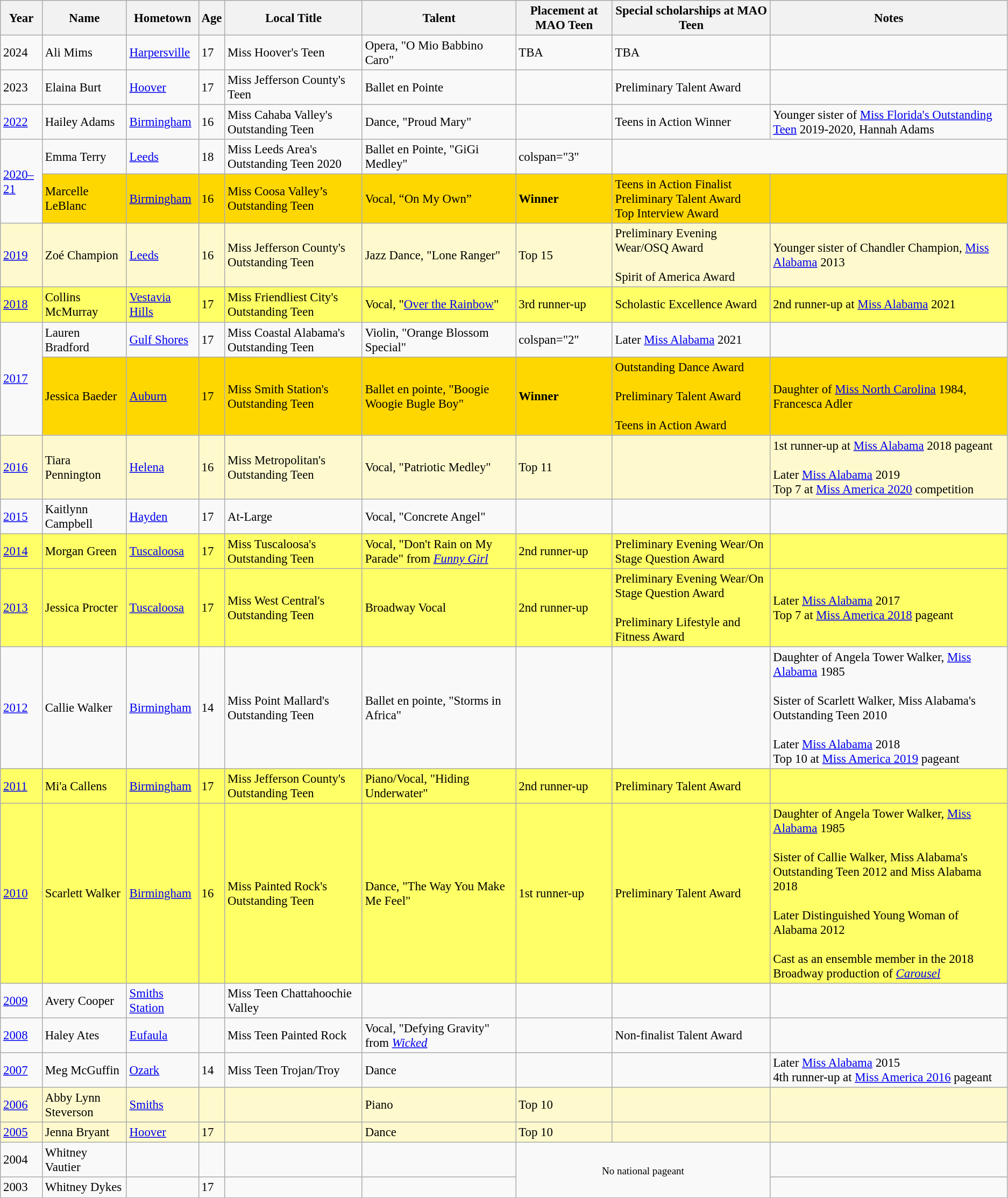<table class="wikitable sortable" style="font-size:95%;">
<tr bgcolor="#efefef">
<th>Year</th>
<th>Name</th>
<th>Hometown</th>
<th>Age</th>
<th>Local Title</th>
<th>Talent</th>
<th>Placement at MAO Teen</th>
<th>Special scholarships at MAO Teen</th>
<th>Notes</th>
</tr>
<tr>
<td>2024</td>
<td>Ali Mims</td>
<td><a href='#'>Harpersville</a></td>
<td>17</td>
<td>Miss Hoover's Teen</td>
<td>Opera, "O Mio Babbino Caro"</td>
<td>TBA</td>
<td>TBA</td>
<td></td>
</tr>
<tr>
<td>2023</td>
<td>Elaina Burt</td>
<td><a href='#'>Hoover</a></td>
<td>17</td>
<td>Miss Jefferson County's Teen</td>
<td>Ballet en Pointe</td>
<td></td>
<td>Preliminary Talent Award</td>
<td></td>
</tr>
<tr>
<td><a href='#'>2022</a></td>
<td>Hailey Adams</td>
<td><a href='#'>Birmingham</a></td>
<td>16</td>
<td>Miss Cahaba Valley's Outstanding Teen</td>
<td>Dance, "Proud Mary"</td>
<td align="center"></td>
<td>Teens in Action Winner</td>
<td>Younger sister of <a href='#'>Miss Florida's Outstanding Teen</a> 2019-2020, Hannah Adams</td>
</tr>
<tr>
<td rowspan="2"><a href='#'>2020–21</a></td>
<td>Emma Terry</td>
<td><a href='#'>Leeds</a></td>
<td>18</td>
<td>Miss Leeds Area's Outstanding Teen 2020</td>
<td>Ballet en Pointe, "GiGi Medley"</td>
<td>colspan="3" </td>
</tr>
<tr style="background-color:gold;">
<td>Marcelle LeBlanc</td>
<td><a href='#'>Birmingham</a></td>
<td>16</td>
<td>Miss Coosa Valley’s Outstanding Teen</td>
<td>Vocal, “On My Own”</td>
<td><strong>Winner</strong></td>
<td>Teens in Action Finalist<br>Preliminary Talent Award<br>Top Interview Award</td>
<td></td>
</tr>
<tr style="background-color:#FFFACD;">
<td><a href='#'>2019</a></td>
<td>Zoé Champion</td>
<td><a href='#'>Leeds</a></td>
<td>16</td>
<td>Miss Jefferson County's Outstanding Teen</td>
<td>Jazz Dance, "Lone Ranger"</td>
<td>Top 15</td>
<td>Preliminary Evening Wear/OSQ Award<br><br>Spirit of America Award</td>
<td>Younger sister of Chandler Champion, <a href='#'>Miss Alabama</a> 2013</td>
</tr>
<tr style="background-color:#FFFF66;">
<td><a href='#'>2018</a></td>
<td>Collins McMurray</td>
<td><a href='#'>Vestavia Hills</a></td>
<td>17</td>
<td>Miss Friendliest City's Outstanding Teen</td>
<td>Vocal, "<a href='#'>Over the Rainbow</a>"</td>
<td>3rd runner-up</td>
<td>Scholastic Excellence Award</td>
<td>2nd runner-up at <a href='#'>Miss Alabama</a> 2021</td>
</tr>
<tr>
<td rowspan="2"><a href='#'>2017</a></td>
<td>Lauren Bradford</td>
<td><a href='#'>Gulf Shores</a></td>
<td>17</td>
<td>Miss Coastal Alabama's Outstanding Teen</td>
<td>Violin, "Orange Blossom Special"</td>
<td>colspan="2" </td>
<td>Later <a href='#'>Miss Alabama</a> 2021</td>
</tr>
<tr style="background-color:gold;">
<td>Jessica Baeder</td>
<td><a href='#'>Auburn</a></td>
<td>17</td>
<td>Miss Smith Station's Outstanding Teen</td>
<td>Ballet en pointe, "Boogie Woogie Bugle Boy"</td>
<td><strong>Winner</strong></td>
<td>Outstanding Dance Award<br><br>Preliminary Talent Award<br><br>Teens in Action Award</td>
<td>Daughter of <a href='#'>Miss North Carolina</a> 1984, Francesca Adler</td>
</tr>
<tr style="background-color:#FFFACD;">
<td><a href='#'>2016</a></td>
<td>Tiara Pennington</td>
<td><a href='#'>Helena</a></td>
<td>16</td>
<td>Miss Metropolitan's Outstanding Teen</td>
<td>Vocal, "Patriotic Medley"</td>
<td>Top 11</td>
<td></td>
<td>1st runner-up at <a href='#'>Miss Alabama</a> 2018 pageant<br><br> Later <a href='#'>Miss Alabama</a> 2019<br>Top 7 at <a href='#'>Miss America 2020</a> competition</td>
</tr>
<tr>
<td><a href='#'>2015</a></td>
<td>Kaitlynn Campbell</td>
<td><a href='#'>Hayden</a></td>
<td>17</td>
<td>At-Large</td>
<td>Vocal, "Concrete Angel"</td>
<td></td>
<td></td>
<td></td>
</tr>
<tr style="background-color:#FFFF66;">
<td><a href='#'>2014</a></td>
<td>Morgan Green</td>
<td><a href='#'>Tuscaloosa</a></td>
<td>17</td>
<td>Miss Tuscaloosa's Outstanding Teen</td>
<td>Vocal, "Don't Rain on My Parade" from <em><a href='#'>Funny Girl</a></em></td>
<td>2nd runner-up</td>
<td>Preliminary Evening Wear/On Stage Question Award</td>
<td></td>
</tr>
<tr style="background-color:#FFFF66;">
<td><a href='#'>2013</a></td>
<td>Jessica Procter</td>
<td><a href='#'>Tuscaloosa</a></td>
<td>17</td>
<td>Miss West Central's Outstanding Teen</td>
<td>Broadway Vocal</td>
<td>2nd runner-up</td>
<td>Preliminary Evening Wear/On Stage Question Award<br><br>Preliminary Lifestyle and Fitness Award</td>
<td>Later <a href='#'>Miss Alabama</a> 2017<br>Top 7 at <a href='#'>Miss America 2018</a> pageant</td>
</tr>
<tr>
<td><a href='#'>2012</a></td>
<td>Callie Walker</td>
<td><a href='#'>Birmingham</a></td>
<td>14</td>
<td>Miss Point Mallard's Outstanding Teen</td>
<td>Ballet en pointe, "Storms in Africa"</td>
<td></td>
<td></td>
<td>Daughter of Angela Tower Walker, <a href='#'>Miss Alabama</a> 1985<br><br>Sister of Scarlett Walker, Miss Alabama's Outstanding Teen 2010<br><br>Later <a href='#'>Miss Alabama</a> 2018<br>Top 10 at <a href='#'>Miss America 2019</a> pageant</td>
</tr>
<tr style="background-color:#FFFF66;">
<td><a href='#'>2011</a></td>
<td>Mi'a Callens</td>
<td><a href='#'>Birmingham</a></td>
<td>17</td>
<td>Miss Jefferson County's Outstanding Teen</td>
<td>Piano/Vocal, "Hiding Underwater"</td>
<td>2nd runner-up</td>
<td>Preliminary Talent Award</td>
<td></td>
</tr>
<tr style="background-color:#FFFF66;">
<td><a href='#'>2010</a></td>
<td>Scarlett Walker</td>
<td><a href='#'>Birmingham</a></td>
<td>16</td>
<td>Miss Painted Rock's Outstanding Teen</td>
<td>Dance, "The Way You Make Me Feel"</td>
<td>1st runner-up</td>
<td>Preliminary Talent Award</td>
<td>Daughter of Angela Tower Walker, <a href='#'>Miss Alabama</a> 1985<br><br>Sister of Callie Walker, Miss Alabama's Outstanding Teen 2012 and Miss Alabama 2018<br><br> Later Distinguished Young Woman of Alabama 2012<br><br>Cast as an ensemble member in the 2018 Broadway production of <em><a href='#'>Carousel</a></em></td>
</tr>
<tr>
<td><a href='#'>2009</a></td>
<td>Avery Cooper</td>
<td><a href='#'>Smiths Station</a></td>
<td></td>
<td>Miss Teen Chattahoochie Valley</td>
<td></td>
<td></td>
<td></td>
<td></td>
</tr>
<tr>
<td><a href='#'>2008</a></td>
<td>Haley Ates</td>
<td><a href='#'>Eufaula</a></td>
<td></td>
<td>Miss Teen Painted Rock</td>
<td>Vocal, "Defying Gravity" from <em><a href='#'>Wicked</a></em></td>
<td></td>
<td>Non-finalist Talent Award</td>
<td></td>
</tr>
<tr>
<td><a href='#'>2007</a></td>
<td>Meg McGuffin</td>
<td><a href='#'>Ozark</a></td>
<td>14</td>
<td>Miss Teen Trojan/Troy</td>
<td>Dance</td>
<td></td>
<td></td>
<td>Later <a href='#'>Miss Alabama</a> 2015<br>4th runner-up at <a href='#'>Miss America 2016</a> pageant</td>
</tr>
<tr style="background-color:#FFFACD;">
<td><a href='#'>2006</a></td>
<td>Abby Lynn Steverson</td>
<td><a href='#'>Smiths</a></td>
<td></td>
<td></td>
<td>Piano</td>
<td>Top 10</td>
<td></td>
<td></td>
</tr>
<tr style="background-color:#FFFACD;">
<td><a href='#'>2005</a></td>
<td>Jenna Bryant</td>
<td><a href='#'>Hoover</a></td>
<td>17</td>
<td></td>
<td>Dance</td>
<td>Top 10</td>
<td></td>
<td></td>
</tr>
<tr>
<td>2004</td>
<td>Whitney Vautier</td>
<td></td>
<td></td>
<td></td>
<td></td>
<td rowspan =2 colspan=2 style="text-align:center;"><small>No national pageant</small></td>
<td></td>
</tr>
<tr>
<td>2003</td>
<td>Whitney Dykes</td>
<td></td>
<td>17</td>
<td></td>
<td></td>
<td></td>
</tr>
</table>
